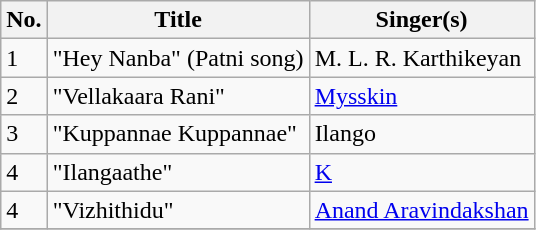<table class="wikitable">
<tr>
<th>No.</th>
<th>Title</th>
<th>Singer(s)</th>
</tr>
<tr>
<td>1</td>
<td>"Hey Nanba" (Patni song)</td>
<td>M. L. R. Karthikeyan</td>
</tr>
<tr>
<td>2</td>
<td>"Vellakaara Rani"</td>
<td><a href='#'>Mysskin</a></td>
</tr>
<tr>
<td>3</td>
<td>"Kuppannae Kuppannae"</td>
<td>Ilango</td>
</tr>
<tr>
<td>4</td>
<td>"Ilangaathe"</td>
<td><a href='#'>K</a></td>
</tr>
<tr>
<td>4</td>
<td>"Vizhithidu"</td>
<td><a href='#'>Anand Aravindakshan</a></td>
</tr>
<tr>
</tr>
</table>
